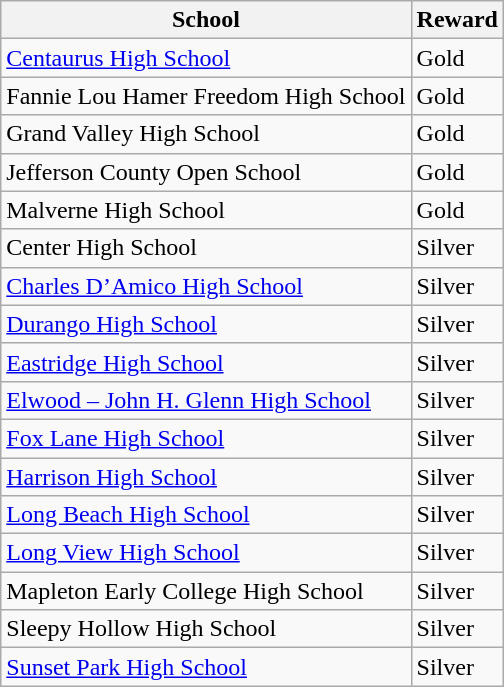<table class="wikitable">
<tr>
<th>School</th>
<th>Reward</th>
</tr>
<tr>
<td><a href='#'>Centaurus High School</a></td>
<td>Gold</td>
</tr>
<tr>
<td>Fannie Lou Hamer Freedom High School</td>
<td>Gold</td>
</tr>
<tr>
<td>Grand Valley High School</td>
<td>Gold</td>
</tr>
<tr>
<td>Jefferson County Open School</td>
<td>Gold</td>
</tr>
<tr>
<td>Malverne High School</td>
<td>Gold</td>
</tr>
<tr>
<td>Center High School</td>
<td>Silver</td>
</tr>
<tr>
<td><a href='#'>Charles D’Amico High School</a></td>
<td>Silver</td>
</tr>
<tr>
<td><a href='#'>Durango High School</a></td>
<td>Silver</td>
</tr>
<tr>
<td><a href='#'>Eastridge High School</a></td>
<td>Silver</td>
</tr>
<tr>
<td><a href='#'>Elwood – John H. Glenn High School</a></td>
<td>Silver</td>
</tr>
<tr>
<td><a href='#'>Fox Lane High School</a></td>
<td>Silver</td>
</tr>
<tr>
<td><a href='#'>Harrison High School</a></td>
<td>Silver</td>
</tr>
<tr>
<td><a href='#'>Long Beach High School</a></td>
<td>Silver</td>
</tr>
<tr>
<td><a href='#'>Long View High School</a></td>
<td>Silver</td>
</tr>
<tr>
<td>Mapleton Early College High School</td>
<td>Silver</td>
</tr>
<tr>
<td>Sleepy Hollow High School</td>
<td>Silver</td>
</tr>
<tr>
<td><a href='#'>Sunset Park High School</a></td>
<td>Silver</td>
</tr>
</table>
